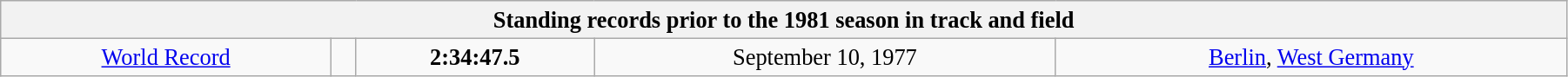<table class="wikitable" style=" text-align:center; font-size:110%;" width="95%">
<tr>
<th colspan="5">Standing records prior to the 1981 season in track and field</th>
</tr>
<tr>
<td><a href='#'>World Record</a></td>
<td></td>
<td><strong>2:34:47.5</strong></td>
<td>September 10, 1977</td>
<td> <a href='#'>Berlin</a>, <a href='#'>West Germany</a></td>
</tr>
</table>
